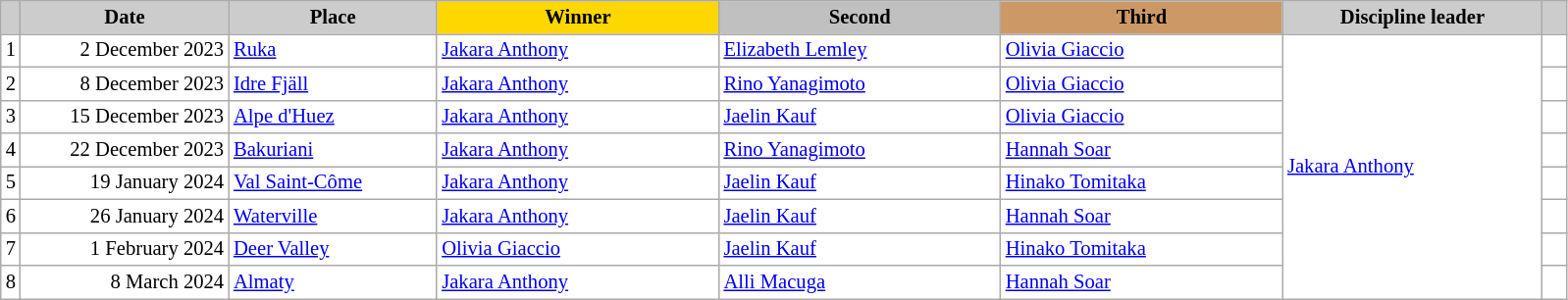<table class="wikitable plainrowheaders" style="background:#fff; font-size:86%; line-height:16px; border:grey solid 1px; border-collapse:collapse;">
<tr>
<th scope="col" style="background:#ccc; width=10 px;"></th>
<th scope="col" style="background:#ccc; width:135px;">Date</th>
<th scope="col" style="background:#ccc; width:135px;">Place</th>
<th scope="col" style="background:gold; width:185px;">Winner</th>
<th scope="col" style="background:silver; width:185px;">Second</th>
<th scope="col" style="background:#c96; width:185px;">Third</th>
<th scope="col" style="background:#ccc; width:170px;">Discipline leader</th>
<th scope="col" style="background:#ccc; width:10px;"></th>
</tr>
<tr>
<td align="center">1</td>
<td align="right">2 December 2023</td>
<td> <a href='#'>Ruka</a></td>
<td> <a href='#'>Jakara Anthony</a></td>
<td> <a href='#'>Elizabeth Lemley</a></td>
<td> <a href='#'>Olivia Giaccio</a></td>
<td rowspan=8> <a href='#'>Jakara Anthony</a></td>
<td></td>
</tr>
<tr>
<td align="center">2</td>
<td align="right">8 December 2023</td>
<td> <a href='#'>Idre Fjäll</a></td>
<td> <a href='#'>Jakara Anthony</a></td>
<td> <a href='#'>Rino Yanagimoto</a></td>
<td> <a href='#'>Olivia Giaccio</a></td>
<td></td>
</tr>
<tr>
<td align="center">3</td>
<td align="right">15 December 2023</td>
<td> <a href='#'>Alpe d'Huez</a></td>
<td> <a href='#'>Jakara Anthony</a></td>
<td> <a href='#'>Jaelin Kauf</a></td>
<td> <a href='#'>Olivia Giaccio</a></td>
<td></td>
</tr>
<tr>
<td align="center">4</td>
<td align="right">22 December 2023</td>
<td> <a href='#'>Bakuriani</a></td>
<td> <a href='#'>Jakara Anthony</a></td>
<td> <a href='#'>Rino Yanagimoto</a></td>
<td> <a href='#'>Hannah Soar</a></td>
<td></td>
</tr>
<tr>
<td align="center">5</td>
<td align="right">19 January 2024</td>
<td> <a href='#'>Val Saint-Côme</a></td>
<td> <a href='#'>Jakara Anthony</a></td>
<td> <a href='#'>Jaelin Kauf</a></td>
<td> <a href='#'>Hinako Tomitaka</a></td>
<td></td>
</tr>
<tr>
<td align="center">6</td>
<td align="right">26 January 2024</td>
<td> <a href='#'>Waterville</a></td>
<td> <a href='#'>Jakara Anthony</a></td>
<td> <a href='#'>Jaelin Kauf</a></td>
<td> <a href='#'>Hannah Soar</a></td>
<td></td>
</tr>
<tr>
<td align="center">7</td>
<td align="right">1 February 2024</td>
<td> <a href='#'>Deer Valley</a></td>
<td> <a href='#'>Olivia Giaccio</a></td>
<td> <a href='#'>Jaelin Kauf</a></td>
<td> <a href='#'>Hinako Tomitaka</a></td>
<td></td>
</tr>
<tr>
<td align="center">8</td>
<td align="right">8 March 2024</td>
<td> <a href='#'>Almaty</a></td>
<td> <a href='#'>Jakara Anthony</a></td>
<td> <a href='#'>Alli Macuga</a></td>
<td> <a href='#'>Hannah Soar</a></td>
<td></td>
</tr>
</table>
